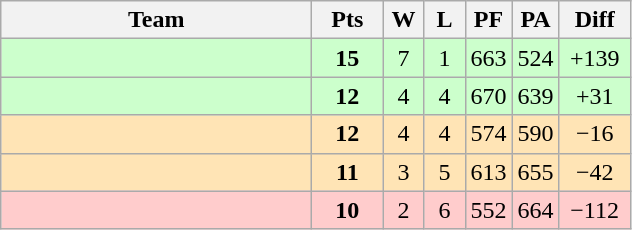<table class=wikitable style="text-align:center">
<tr>
<th width=200>Team</th>
<th width=40>Pts</th>
<th width=20>W</th>
<th width=20>L</th>
<th width=20>PF</th>
<th width=20>PA</th>
<th width=40>Diff</th>
</tr>
<tr style="background:#cfc;">
<td style="text-align:left"></td>
<td><strong>15</strong></td>
<td>7</td>
<td>1</td>
<td>663</td>
<td>524</td>
<td>+139</td>
</tr>
<tr style="background:#cfc;">
<td style="text-align:left"></td>
<td><strong>12</strong></td>
<td>4</td>
<td>4</td>
<td>670</td>
<td>639</td>
<td>+31</td>
</tr>
<tr style="background:moccasin;">
<td style="text-align:left"></td>
<td><strong>12</strong></td>
<td>4</td>
<td>4</td>
<td>574</td>
<td>590</td>
<td>−16</td>
</tr>
<tr style="background:moccasin;">
<td style="text-align:left"></td>
<td><strong>11</strong></td>
<td>3</td>
<td>5</td>
<td>613</td>
<td>655</td>
<td>−42</td>
</tr>
<tr style="background:#fcc;">
<td style="text-align:left"></td>
<td><strong>10</strong></td>
<td>2</td>
<td>6</td>
<td>552</td>
<td>664</td>
<td>−112</td>
</tr>
</table>
